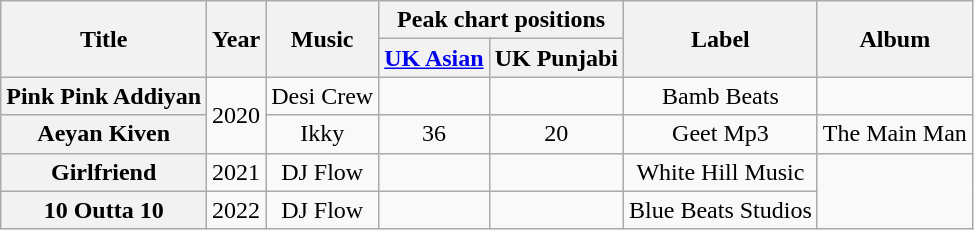<table class="wikitable plainrowheaders" style="text-align:center;">
<tr>
<th rowspan="2">Title</th>
<th rowspan="2">Year</th>
<th rowspan="2">Music</th>
<th colspan="2">Peak chart positions</th>
<th rowspan="2">Label</th>
<th rowspan="2">Album</th>
</tr>
<tr>
<th><a href='#'>UK Asian</a></th>
<th>UK Punjabi</th>
</tr>
<tr>
<th scope="row">Pink Pink Addiyan </th>
<td rowspan="2">2020</td>
<td>Desi Crew</td>
<td></td>
<td></td>
<td>Bamb Beats</td>
<td></td>
</tr>
<tr>
<th scope="row">Aeyan Kiven </th>
<td>Ikky</td>
<td>36</td>
<td>20</td>
<td>Geet Mp3</td>
<td>The Main Man</td>
</tr>
<tr>
<th scope="row">Girlfriend </th>
<td>2021</td>
<td>DJ Flow</td>
<td></td>
<td></td>
<td>White Hill Music</td>
<td rowspan="2"></td>
</tr>
<tr>
<th scope="row">10 Outta 10 </th>
<td>2022</td>
<td>DJ Flow</td>
<td></td>
<td></td>
<td>Blue Beats Studios</td>
</tr>
</table>
